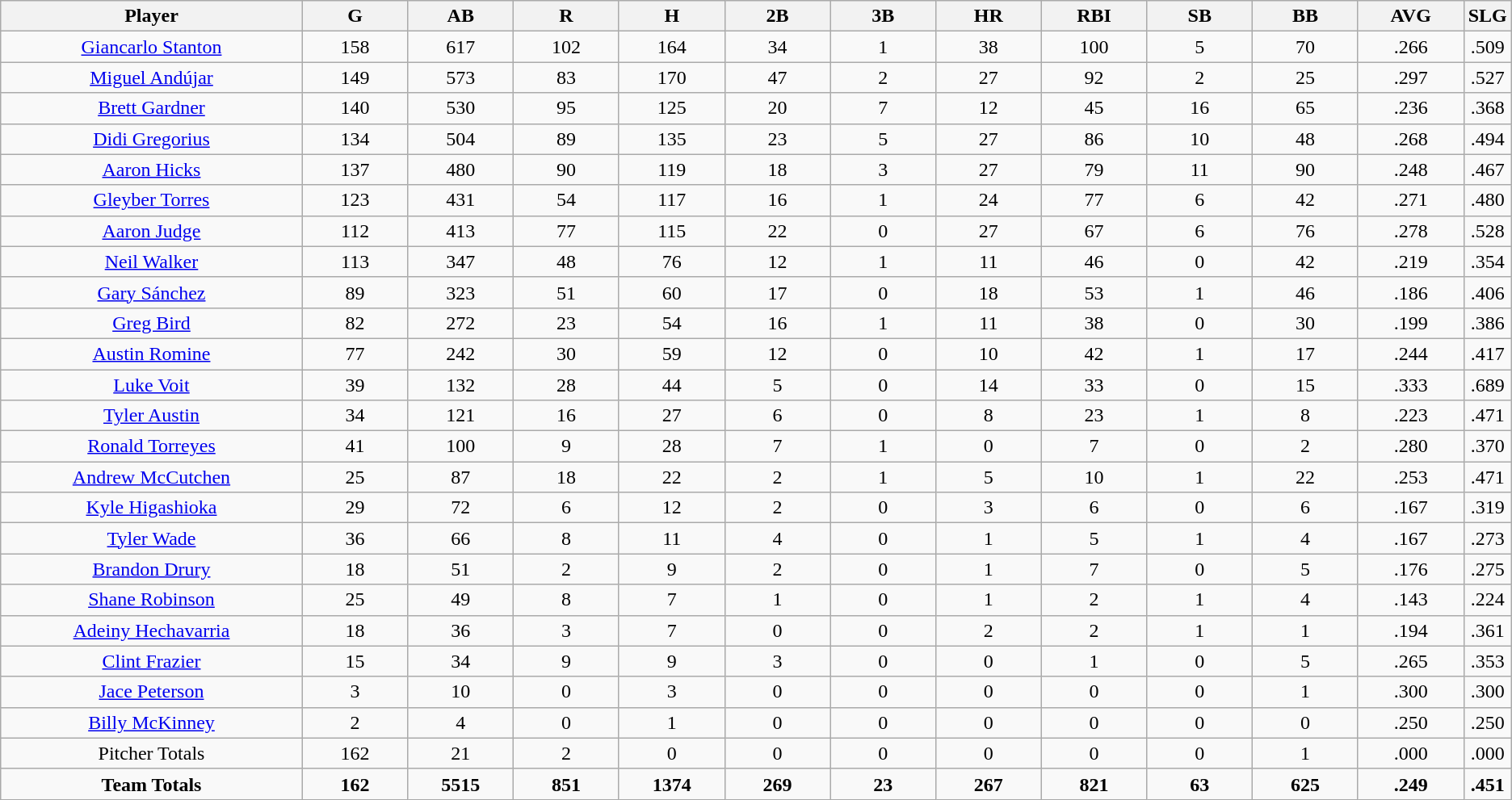<table class=wikitable style="text-align:center">
<tr>
<th bgcolor=#DDDDFF; width="20%">Player</th>
<th bgcolor=#DDDDFF; width="7%">G</th>
<th bgcolor=#DDDDFF; width="7%">AB</th>
<th bgcolor=#DDDDFF; width="7%">R</th>
<th bgcolor=#DDDDFF; width="7%">H</th>
<th bgcolor=#DDDDFF; width="7%">2B</th>
<th bgcolor=#DDDDFF; width="7%">3B</th>
<th bgcolor=#DDDDFF; width="7%">HR</th>
<th bgcolor=#DDDDFF; width="7%">RBI</th>
<th bgcolor=#DDDDFF; width="7%">SB</th>
<th bgcolor=#DDDDFF; width="7%">BB</th>
<th bgcolor=#DDDDFF; width="7%">AVG</th>
<th bgcolor=#DDDDFF; width="7%">SLG</th>
</tr>
<tr>
<td><a href='#'>Giancarlo Stanton</a></td>
<td>158</td>
<td>617</td>
<td>102</td>
<td>164</td>
<td>34</td>
<td>1</td>
<td>38</td>
<td>100</td>
<td>5</td>
<td>70</td>
<td>.266</td>
<td>.509</td>
</tr>
<tr>
<td><a href='#'>Miguel Andújar</a></td>
<td>149</td>
<td>573</td>
<td>83</td>
<td>170</td>
<td>47</td>
<td>2</td>
<td>27</td>
<td>92</td>
<td>2</td>
<td>25</td>
<td>.297</td>
<td>.527</td>
</tr>
<tr>
<td><a href='#'>Brett Gardner</a></td>
<td>140</td>
<td>530</td>
<td>95</td>
<td>125</td>
<td>20</td>
<td>7</td>
<td>12</td>
<td>45</td>
<td>16</td>
<td>65</td>
<td>.236</td>
<td>.368</td>
</tr>
<tr>
<td><a href='#'>Didi Gregorius</a></td>
<td>134</td>
<td>504</td>
<td>89</td>
<td>135</td>
<td>23</td>
<td>5</td>
<td>27</td>
<td>86</td>
<td>10</td>
<td>48</td>
<td>.268</td>
<td>.494</td>
</tr>
<tr>
<td><a href='#'>Aaron Hicks</a></td>
<td>137</td>
<td>480</td>
<td>90</td>
<td>119</td>
<td>18</td>
<td>3</td>
<td>27</td>
<td>79</td>
<td>11</td>
<td>90</td>
<td>.248</td>
<td>.467</td>
</tr>
<tr>
<td><a href='#'>Gleyber Torres</a></td>
<td>123</td>
<td>431</td>
<td>54</td>
<td>117</td>
<td>16</td>
<td>1</td>
<td>24</td>
<td>77</td>
<td>6</td>
<td>42</td>
<td>.271</td>
<td>.480</td>
</tr>
<tr>
<td><a href='#'>Aaron Judge</a></td>
<td>112</td>
<td>413</td>
<td>77</td>
<td>115</td>
<td>22</td>
<td>0</td>
<td>27</td>
<td>67</td>
<td>6</td>
<td>76</td>
<td>.278</td>
<td>.528</td>
</tr>
<tr>
<td><a href='#'>Neil Walker</a></td>
<td>113</td>
<td>347</td>
<td>48</td>
<td>76</td>
<td>12</td>
<td>1</td>
<td>11</td>
<td>46</td>
<td>0</td>
<td>42</td>
<td>.219</td>
<td>.354</td>
</tr>
<tr>
<td><a href='#'>Gary Sánchez</a></td>
<td>89</td>
<td>323</td>
<td>51</td>
<td>60</td>
<td>17</td>
<td>0</td>
<td>18</td>
<td>53</td>
<td>1</td>
<td>46</td>
<td>.186</td>
<td>.406</td>
</tr>
<tr>
<td><a href='#'>Greg Bird</a></td>
<td>82</td>
<td>272</td>
<td>23</td>
<td>54</td>
<td>16</td>
<td>1</td>
<td>11</td>
<td>38</td>
<td>0</td>
<td>30</td>
<td>.199</td>
<td>.386</td>
</tr>
<tr>
<td><a href='#'>Austin Romine</a></td>
<td>77</td>
<td>242</td>
<td>30</td>
<td>59</td>
<td>12</td>
<td>0</td>
<td>10</td>
<td>42</td>
<td>1</td>
<td>17</td>
<td>.244</td>
<td>.417</td>
</tr>
<tr>
<td><a href='#'>Luke Voit</a></td>
<td>39</td>
<td>132</td>
<td>28</td>
<td>44</td>
<td>5</td>
<td>0</td>
<td>14</td>
<td>33</td>
<td>0</td>
<td>15</td>
<td>.333</td>
<td>.689</td>
</tr>
<tr>
<td><a href='#'>Tyler Austin</a></td>
<td>34</td>
<td>121</td>
<td>16</td>
<td>27</td>
<td>6</td>
<td>0</td>
<td>8</td>
<td>23</td>
<td>1</td>
<td>8</td>
<td>.223</td>
<td>.471</td>
</tr>
<tr>
<td><a href='#'>Ronald Torreyes</a></td>
<td>41</td>
<td>100</td>
<td>9</td>
<td>28</td>
<td>7</td>
<td>1</td>
<td>0</td>
<td>7</td>
<td>0</td>
<td>2</td>
<td>.280</td>
<td>.370</td>
</tr>
<tr>
<td><a href='#'>Andrew McCutchen</a></td>
<td>25</td>
<td>87</td>
<td>18</td>
<td>22</td>
<td>2</td>
<td>1</td>
<td>5</td>
<td>10</td>
<td>1</td>
<td>22</td>
<td>.253</td>
<td>.471</td>
</tr>
<tr>
<td><a href='#'>Kyle Higashioka</a></td>
<td>29</td>
<td>72</td>
<td>6</td>
<td>12</td>
<td>2</td>
<td>0</td>
<td>3</td>
<td>6</td>
<td>0</td>
<td>6</td>
<td>.167</td>
<td>.319</td>
</tr>
<tr>
<td><a href='#'>Tyler Wade</a></td>
<td>36</td>
<td>66</td>
<td>8</td>
<td>11</td>
<td>4</td>
<td>0</td>
<td>1</td>
<td>5</td>
<td>1</td>
<td>4</td>
<td>.167</td>
<td>.273</td>
</tr>
<tr>
<td><a href='#'>Brandon Drury</a></td>
<td>18</td>
<td>51</td>
<td>2</td>
<td>9</td>
<td>2</td>
<td>0</td>
<td>1</td>
<td>7</td>
<td>0</td>
<td>5</td>
<td>.176</td>
<td>.275</td>
</tr>
<tr>
<td><a href='#'>Shane Robinson</a></td>
<td>25</td>
<td>49</td>
<td>8</td>
<td>7</td>
<td>1</td>
<td>0</td>
<td>1</td>
<td>2</td>
<td>1</td>
<td>4</td>
<td>.143</td>
<td>.224</td>
</tr>
<tr>
<td><a href='#'>Adeiny Hechavarria</a></td>
<td>18</td>
<td>36</td>
<td>3</td>
<td>7</td>
<td>0</td>
<td>0</td>
<td>2</td>
<td>2</td>
<td>1</td>
<td>1</td>
<td>.194</td>
<td>.361</td>
</tr>
<tr>
<td><a href='#'>Clint Frazier</a></td>
<td>15</td>
<td>34</td>
<td>9</td>
<td>9</td>
<td>3</td>
<td>0</td>
<td>0</td>
<td>1</td>
<td>0</td>
<td>5</td>
<td>.265</td>
<td>.353</td>
</tr>
<tr>
<td><a href='#'>Jace Peterson</a></td>
<td>3</td>
<td>10</td>
<td>0</td>
<td>3</td>
<td>0</td>
<td>0</td>
<td>0</td>
<td>0</td>
<td>0</td>
<td>1</td>
<td>.300</td>
<td>.300</td>
</tr>
<tr>
<td><a href='#'>Billy McKinney</a></td>
<td>2</td>
<td>4</td>
<td>0</td>
<td>1</td>
<td>0</td>
<td>0</td>
<td>0</td>
<td>0</td>
<td>0</td>
<td>0</td>
<td>.250</td>
<td>.250</td>
</tr>
<tr>
<td>Pitcher Totals</td>
<td>162</td>
<td>21</td>
<td>2</td>
<td>0</td>
<td>0</td>
<td>0</td>
<td>0</td>
<td>0</td>
<td>0</td>
<td>1</td>
<td>.000</td>
<td>.000</td>
</tr>
<tr>
<td><strong>Team Totals</strong></td>
<td><strong>162</strong></td>
<td><strong>5515</strong></td>
<td><strong>851</strong></td>
<td><strong>1374</strong></td>
<td><strong>269</strong></td>
<td><strong>23</strong></td>
<td><strong>267</strong></td>
<td><strong>821</strong></td>
<td><strong>63</strong></td>
<td><strong>625</strong></td>
<td><strong>.249</strong></td>
<td><strong>.451</strong></td>
</tr>
</table>
